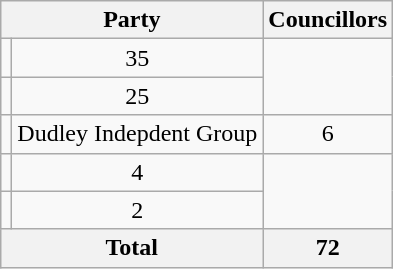<table class="wikitable">
<tr>
<th colspan="2">Party</th>
<th>Councillors</th>
</tr>
<tr>
<td></td>
<td align="center">35</td>
</tr>
<tr>
<td></td>
<td align="center">25</td>
</tr>
<tr>
<td></td>
<td>Dudley Indepdent Group</td>
<td align="center">6</td>
</tr>
<tr>
<td></td>
<td align="center">4</td>
</tr>
<tr>
<td></td>
<td align="center">2</td>
</tr>
<tr>
<th colspan="2">Total</th>
<th align="center">72</th>
</tr>
</table>
